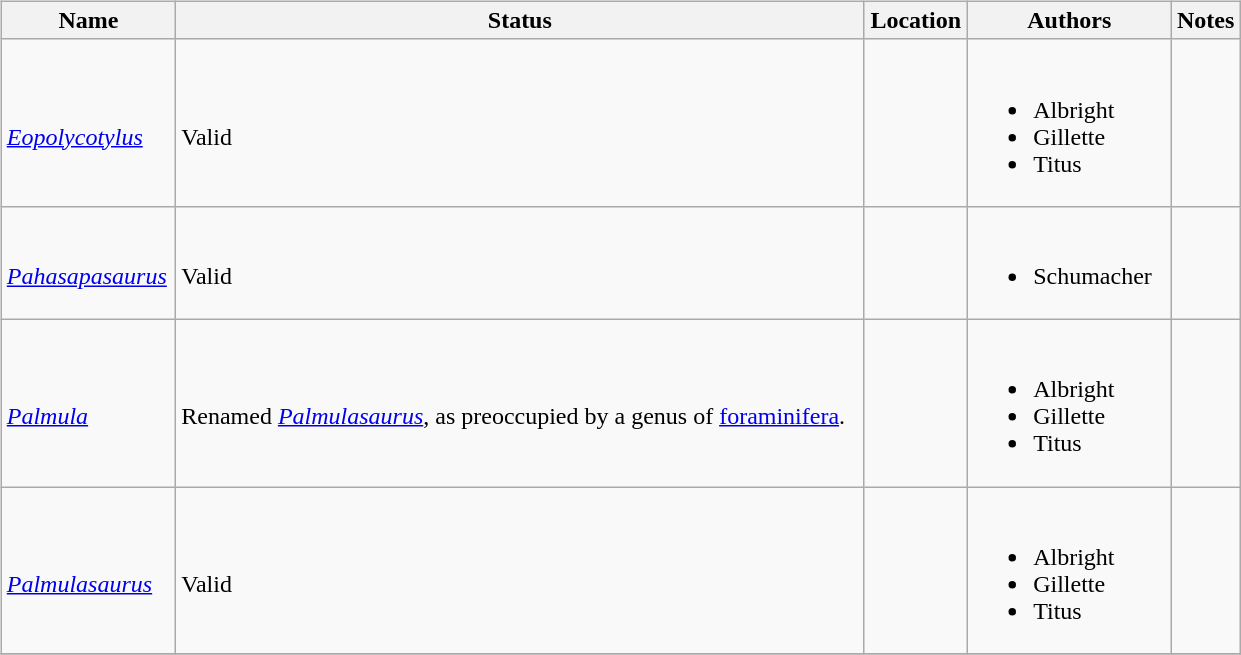<table border="0" style="background:transparent;" style="width: 100%;">
<tr>
<th width="90%"></th>
<th width="5%"></th>
<th width="5%"></th>
</tr>
<tr>
<td style="border:0px" valign="top"><br><table class="wikitable sortable" align="center" width="100%">
<tr>
<th>Name</th>
<th>Status</th>
<th>Location</th>
<th colspan="2">Authors</th>
<th>Notes</th>
</tr>
<tr>
<td><br><em><a href='#'>Eopolycotylus</a></em></td>
<td><br>Valid</td>
<td></td>
<td style="border-right:0px" valign="top"><br><ul><li>Albright</li><li>Gillette</li><li>Titus</li></ul></td>
<td style="border-left:0px" valign="top"></td>
<td></td>
</tr>
<tr>
<td><br><em><a href='#'>Pahasapasaurus</a></em></td>
<td><br>Valid</td>
<td></td>
<td style="border-right:0px" valign="top"><br><ul><li>Schumacher</li></ul></td>
<td style="border-left:0px" valign="top"></td>
<td></td>
</tr>
<tr>
<td><br><em><a href='#'>Palmula</a></em></td>
<td><br>Renamed <em><a href='#'>Palmulasaurus</a></em>, as preoccupied by a genus of <a href='#'>foraminifera</a>.</td>
<td></td>
<td style="border-right:0px" valign="top"><br><ul><li>Albright</li><li>Gillette</li><li>Titus</li></ul></td>
<td style="border-left:0px" valign="top"></td>
<td></td>
</tr>
<tr>
<td><br><em><a href='#'>Palmulasaurus</a></em></td>
<td><br>Valid</td>
<td></td>
<td style="border-right:0px" valign="top"><br><ul><li>Albright</li><li>Gillette</li><li>Titus</li></ul></td>
<td style="border-left:0px" valign="top"></td>
<td></td>
</tr>
<tr>
</tr>
</table>
</td>
<td style="border:0px" valign="top"></td>
<td style="border:0px" valign="top"><br><table border="0" style= height:"100%" align="right" style="background:transparent;">
<tr style="height:1px">
<td><br></td>
</tr>
<tr style="height:30px">
<td></td>
</tr>
</table>
</td>
</tr>
<tr>
</tr>
</table>
